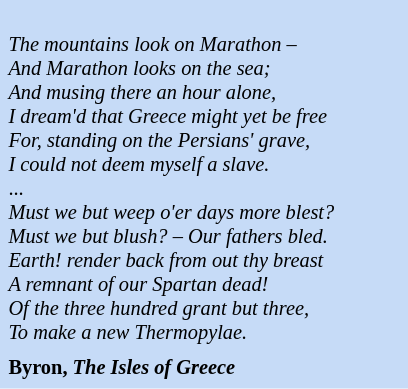<table class="toccolours" style="float: left; margin-left: 1em; margin-right: 2em; font-size: 85%; background:#c6dbf7; color:black; width:20em; max-width: 35%;" cellspacing="5">
<tr>
<td style="text-align: left;"><br><em>The mountains look on Marathon –</em>
<br><em>And Marathon looks on the sea;</em>
<br><em>And musing there an hour alone,</em>
<br><em>I dream'd that Greece might yet be free</em>
<br><em>For, standing on the Persians' grave,</em>
<br><em>I could not deem myself a slave.</em>
<br>...
<br><em>Must we but weep o'er days more blest?</em>
<br><em>Must we but blush? – Our fathers bled.</em>
<br><em>Earth! render back from out thy breast</em>
<br><em>A remnant of our Spartan dead!</em>
<br><em>Of the three hundred grant but three,</em>
<br><em>To make a new Thermopylae.</em></td>
</tr>
<tr>
<td style="text-align: left;"><strong>Byron, <em>The Isles of Greece<strong><em></td>
</tr>
</table>
